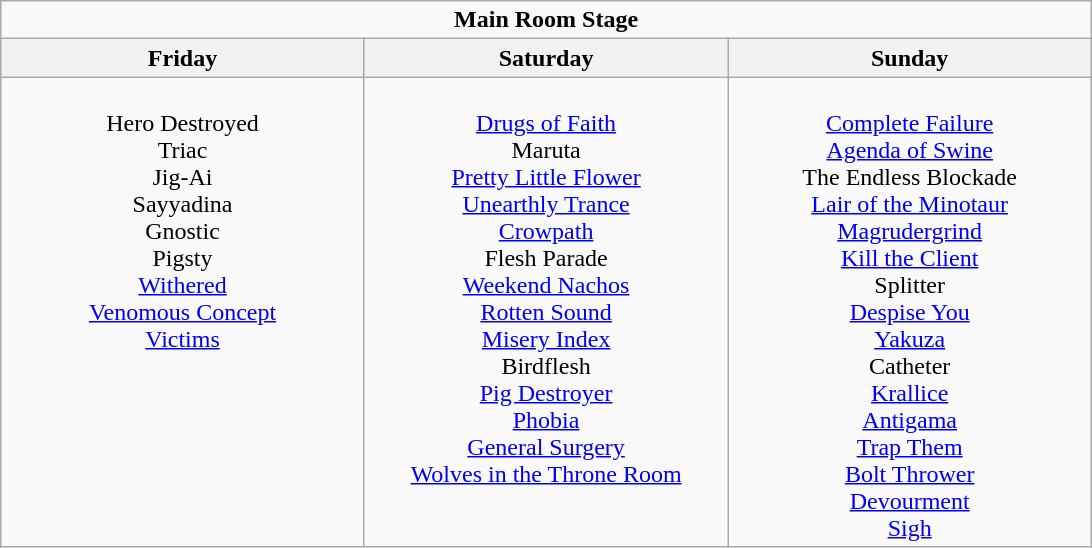<table class="wikitable">
<tr>
<td colspan="3" align="center"><strong>Main Room Stage</strong></td>
</tr>
<tr>
<th>Friday</th>
<th>Saturday</th>
<th>Sunday</th>
</tr>
<tr>
<td valign="top" align="center" width=235><br>Hero Destroyed<br>
Triac<br>
Jig-Ai<br>
Sayyadina<br>
Gnostic<br>
Pigsty<br>
<a href='#'>Withered</a><br>
<a href='#'>Venomous Concept</a><br>
<a href='#'>Victims</a><br></td>
<td valign="top" align="center" width=235><br><a href='#'>Drugs of Faith</a><br>
Maruta<br>
<a href='#'>Pretty Little Flower</a><br>
<a href='#'>Unearthly Trance</a><br>
<a href='#'>Crowpath</a><br>
Flesh Parade<br>
<a href='#'>Weekend Nachos</a><br>
<a href='#'>Rotten Sound</a><br>
<a href='#'>Misery Index</a><br>
Birdflesh<br>
<a href='#'>Pig Destroyer</a><br>
<a href='#'>Phobia</a><br>
<a href='#'>General Surgery</a><br>
<a href='#'>Wolves in the Throne Room</a></td>
<td valign="top" align="center" width=235><br><a href='#'>Complete Failure</a><br>
<a href='#'>Agenda of Swine</a><br>
The Endless Blockade<br>
<a href='#'>Lair of the Minotaur</a><br>
<a href='#'>Magrudergrind</a><br>
<a href='#'>Kill the Client</a><br>
Splitter<br>
<a href='#'>Despise You</a><br>
<a href='#'>Yakuza</a><br>
Catheter<br>
<a href='#'>Krallice</a><br>
<a href='#'>Antigama</a><br>
<a href='#'>Trap Them</a><br>
<a href='#'>Bolt Thrower</a><br>
<a href='#'>Devourment</a><br>
<a href='#'>Sigh</a></td>
</tr>
</table>
